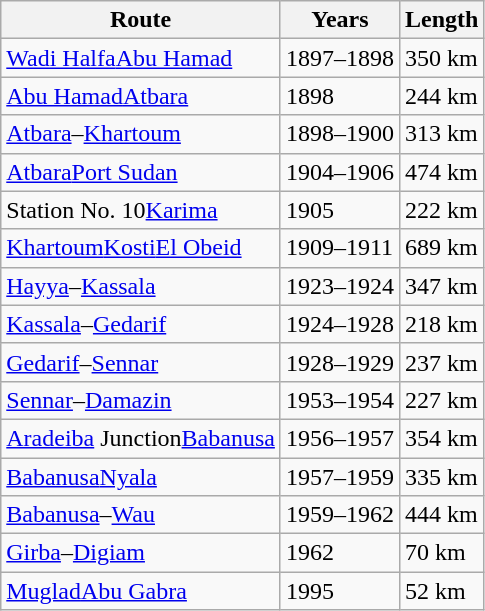<table class="wikitable sortable" border="1">
<tr>
<th scope="col">Route</th>
<th scope="col"  class="numeric">Years</th>
<th scope="col" class="numeric">Length</th>
</tr>
<tr>
<td><a href='#'>Wadi Halfa</a><a href='#'>Abu Hamad</a></td>
<td>1897–1898</td>
<td>350 km</td>
</tr>
<tr>
<td><a href='#'>Abu Hamad</a><a href='#'>Atbara</a></td>
<td>1898</td>
<td>244 km</td>
</tr>
<tr>
<td><a href='#'>Atbara</a>–<a href='#'>Khartoum</a></td>
<td>1898–1900</td>
<td>313 km</td>
</tr>
<tr>
<td><a href='#'>Atbara</a><a href='#'>Port Sudan</a></td>
<td>1904–1906</td>
<td>474 km</td>
</tr>
<tr>
<td>Station No. 10<a href='#'>Karima</a></td>
<td>1905</td>
<td>222 km</td>
</tr>
<tr>
<td><a href='#'>Khartoum</a><a href='#'>Kosti</a><a href='#'>El Obeid</a></td>
<td>1909–1911</td>
<td>689 km</td>
</tr>
<tr>
<td><a href='#'>Hayya</a>–<a href='#'>Kassala</a></td>
<td>1923–1924</td>
<td>347 km</td>
</tr>
<tr>
<td><a href='#'>Kassala</a>–<a href='#'>Gedarif</a></td>
<td>1924–1928</td>
<td>218 km</td>
</tr>
<tr>
<td><a href='#'>Gedarif</a>–<a href='#'>Sennar</a></td>
<td>1928–1929</td>
<td>237 km</td>
</tr>
<tr>
<td><a href='#'>Sennar</a>–<a href='#'>Damazin</a></td>
<td>1953–1954</td>
<td>227 km</td>
</tr>
<tr>
<td><a href='#'>Aradeiba</a> Junction<a href='#'>Babanusa</a></td>
<td>1956–1957</td>
<td>354 km</td>
</tr>
<tr>
<td><a href='#'>Babanusa</a><a href='#'>Nyala</a></td>
<td>1957–1959</td>
<td>335 km</td>
</tr>
<tr>
<td><a href='#'>Babanusa</a>–<a href='#'>Wau</a></td>
<td>1959–1962</td>
<td>444 km</td>
</tr>
<tr>
<td><a href='#'>Girba</a>–<a href='#'>Digiam</a></td>
<td>1962</td>
<td>70 km</td>
</tr>
<tr>
<td><a href='#'>Muglad</a><a href='#'>Abu Gabra</a></td>
<td>1995</td>
<td>52 km</td>
</tr>
</table>
